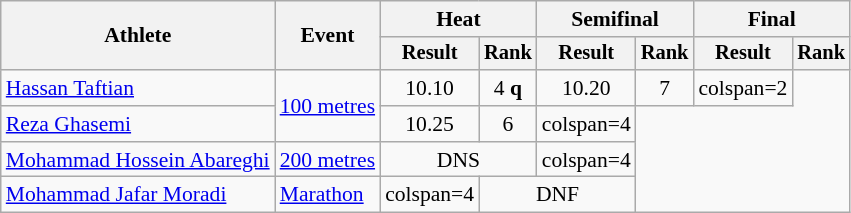<table class="wikitable" style="font-size:90%">
<tr>
<th rowspan="2">Athlete</th>
<th rowspan="2">Event</th>
<th colspan="2">Heat</th>
<th colspan="2">Semifinal</th>
<th colspan="2">Final</th>
</tr>
<tr style="font-size:95%">
<th>Result</th>
<th>Rank</th>
<th>Result</th>
<th>Rank</th>
<th>Result</th>
<th>Rank</th>
</tr>
<tr style=text-align:center>
<td style=text-align:left><a href='#'>Hassan Taftian</a></td>
<td style=text-align:left rowspan=2><a href='#'>100 metres</a></td>
<td>10.10</td>
<td>4 <strong>q</strong></td>
<td>10.20</td>
<td>7</td>
<td>colspan=2 </td>
</tr>
<tr style=text-align:center>
<td style=text-align:left><a href='#'>Reza Ghasemi</a></td>
<td>10.25</td>
<td>6</td>
<td>colspan=4 </td>
</tr>
<tr style=text-align:center>
<td style=text-align:left><a href='#'>Mohammad Hossein Abareghi</a></td>
<td style=text-align:left><a href='#'>200 metres</a></td>
<td colspan=2>DNS</td>
<td>colspan=4 </td>
</tr>
<tr style=text-align:center>
<td style=text-align:left><a href='#'>Mohammad Jafar Moradi</a></td>
<td style=text-align:left><a href='#'>Marathon</a></td>
<td>colspan=4 </td>
<td colspan=2>DNF</td>
</tr>
</table>
